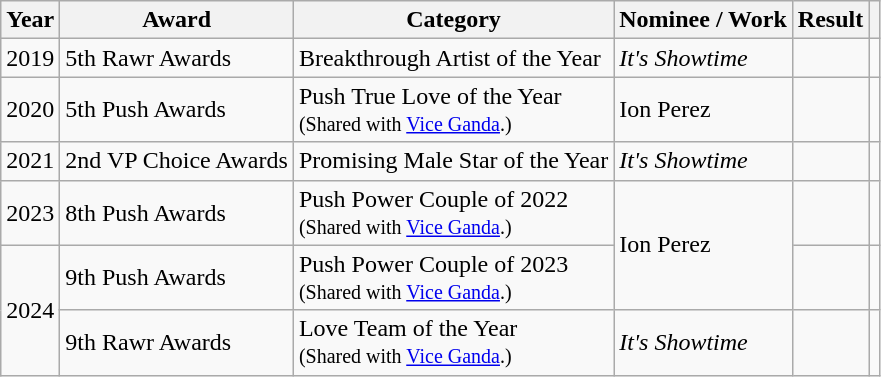<table class="wikitable sortable plainrowheaders">
<tr>
<th>Year</th>
<th>Award</th>
<th>Category</th>
<th>Nominee / Work</th>
<th>Result</th>
<th scope="col" class="unsortable"></th>
</tr>
<tr>
<td style="text-align: center;">2019</td>
<td>5th Rawr Awards</td>
<td>Breakthrough Artist of the Year</td>
<td><em>It's Showtime</em></td>
<td></td>
<td style="text-align: center;"></td>
</tr>
<tr>
<td style="text-align: center;">2020</td>
<td>5th Push Awards</td>
<td>Push True Love of the Year <br><small>(Shared with <a href='#'>Vice Ganda</a>.)</small></td>
<td>Ion Perez</td>
<td></td>
<td style="text-align: center;"></td>
</tr>
<tr>
<td style="text-align: center;">2021</td>
<td>2nd VP Choice Awards</td>
<td>Promising Male Star of the Year</td>
<td><em>It's Showtime</em></td>
<td></td>
<td style="text-align: center;"></td>
</tr>
<tr>
<td style="text-align: center;">2023</td>
<td>8th Push Awards</td>
<td>Push Power Couple of 2022 <br><small>(Shared with <a href='#'>Vice Ganda</a>.)</small></td>
<td rowspan="2">Ion Perez</td>
<td></td>
<td style="text-align: center;"></td>
</tr>
<tr>
<td rowspan="2" style="text-align: center;">2024</td>
<td>9th Push Awards</td>
<td>Push Power Couple of 2023 <br><small>(Shared with <a href='#'>Vice Ganda</a>.)</small></td>
<td></td>
<td style="text-align: center;"></td>
</tr>
<tr>
<td>9th Rawr Awards</td>
<td>Love Team of the Year <br><small>(Shared with <a href='#'>Vice Ganda</a>.)</small></td>
<td rowspan="1"><em>It's Showtime</em></td>
<td></td>
<td style="text-align: center;"></td>
</tr>
</table>
